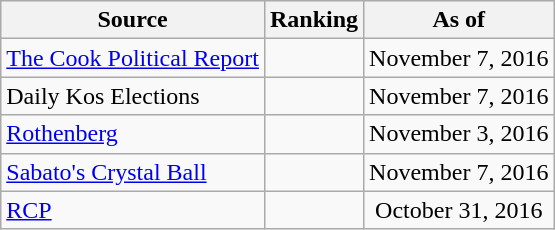<table class="wikitable" style="text-align:center">
<tr>
<th>Source</th>
<th>Ranking</th>
<th>As of</th>
</tr>
<tr>
<td align=left><a href='#'>The Cook Political Report</a></td>
<td></td>
<td>November 7, 2016</td>
</tr>
<tr>
<td align=left>Daily Kos Elections</td>
<td></td>
<td>November 7, 2016</td>
</tr>
<tr>
<td align=left><a href='#'>Rothenberg</a></td>
<td></td>
<td>November 3, 2016</td>
</tr>
<tr>
<td align=left><a href='#'>Sabato's Crystal Ball</a></td>
<td></td>
<td>November 7, 2016</td>
</tr>
<tr>
<td align="left"><a href='#'>RCP</a></td>
<td></td>
<td>October 31, 2016</td>
</tr>
</table>
